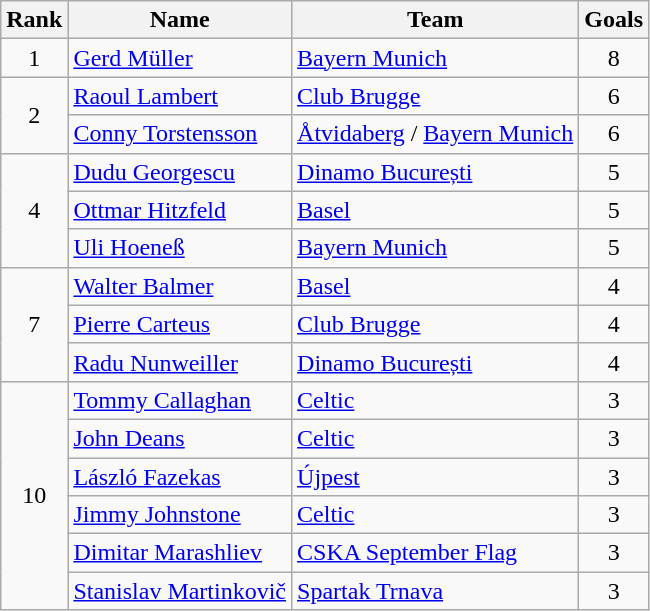<table class="wikitable" style="text-align:center">
<tr>
<th>Rank</th>
<th>Name</th>
<th>Team</th>
<th>Goals</th>
</tr>
<tr>
<td>1</td>
<td align="left"> <a href='#'>Gerd Müller</a></td>
<td align="left"> <a href='#'>Bayern Munich</a></td>
<td>8</td>
</tr>
<tr>
<td rowspan="2">2</td>
<td align="left"> <a href='#'>Raoul Lambert</a></td>
<td align="left"> <a href='#'>Club Brugge</a></td>
<td>6</td>
</tr>
<tr>
<td align="left"> <a href='#'>Conny Torstensson</a></td>
<td align="left"> <a href='#'>Åtvidaberg</a> /  <a href='#'>Bayern Munich</a></td>
<td>6</td>
</tr>
<tr>
<td rowspan="3">4</td>
<td align="left"> <a href='#'>Dudu Georgescu</a></td>
<td align="left"> <a href='#'>Dinamo București</a></td>
<td>5</td>
</tr>
<tr>
<td align="left"> <a href='#'>Ottmar Hitzfeld</a></td>
<td align="left"> <a href='#'>Basel</a></td>
<td>5</td>
</tr>
<tr>
<td align="left"> <a href='#'>Uli Hoeneß</a></td>
<td align="left"> <a href='#'>Bayern Munich</a></td>
<td>5</td>
</tr>
<tr>
<td rowspan="3">7</td>
<td align="left"> <a href='#'>Walter Balmer</a></td>
<td align="left"> <a href='#'>Basel</a></td>
<td>4</td>
</tr>
<tr>
<td align="left"> <a href='#'>Pierre Carteus</a></td>
<td align="left"> <a href='#'>Club Brugge</a></td>
<td>4</td>
</tr>
<tr>
<td align="left"> <a href='#'>Radu Nunweiller</a></td>
<td align="left"> <a href='#'>Dinamo București</a></td>
<td>4</td>
</tr>
<tr>
<td rowspan="6">10</td>
<td align="left"> <a href='#'>Tommy Callaghan</a></td>
<td align="left"> <a href='#'>Celtic</a></td>
<td>3</td>
</tr>
<tr>
<td align="left"> <a href='#'>John Deans</a></td>
<td align="left"> <a href='#'>Celtic</a></td>
<td>3</td>
</tr>
<tr>
<td align="left"> <a href='#'>László Fazekas</a></td>
<td align="left"> <a href='#'>Újpest</a></td>
<td>3</td>
</tr>
<tr>
<td align="left"> <a href='#'>Jimmy Johnstone</a></td>
<td align="left"> <a href='#'>Celtic</a></td>
<td>3</td>
</tr>
<tr>
<td align="left"> <a href='#'>Dimitar Marashliev</a></td>
<td align="left"> <a href='#'>CSKA September Flag</a></td>
<td>3</td>
</tr>
<tr>
<td align="left"> <a href='#'>Stanislav Martinkovič</a></td>
<td align="left"> <a href='#'>Spartak Trnava</a></td>
<td>3</td>
</tr>
</table>
